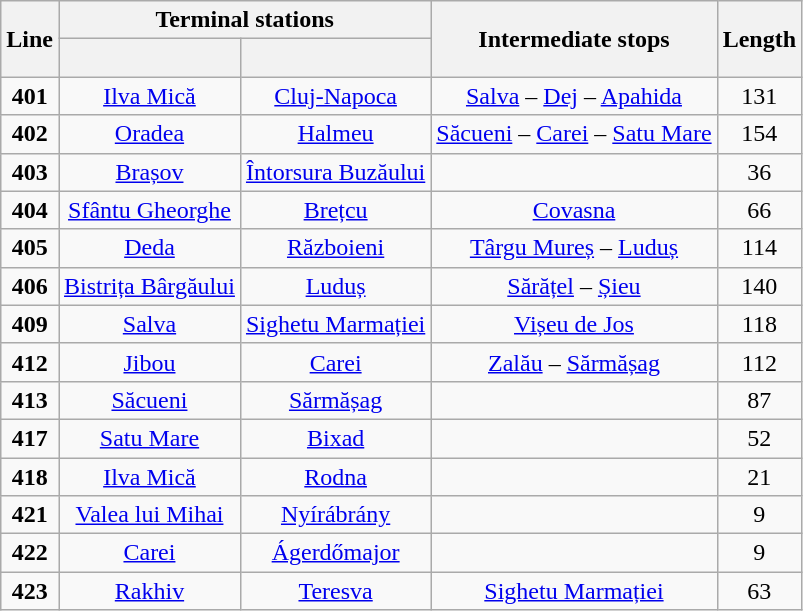<table class="wikitable sortable" style="text-align:center; width:auto">
<tr>
<th rowspan=2>Line</th>
<th colspan=2>Terminal stations</th>
<th rowspan=2 class=unsortable>Intermediate stops</th>
<th rowspan=2>Length<br></th>
</tr>
<tr>
<th> </th>
<th> </th>
</tr>
<tr>
<td><strong>401</strong></td>
<td><a href='#'>Ilva Mică</a></td>
<td><a href='#'>Cluj-Napoca</a></td>
<td><a href='#'>Salva</a> – <a href='#'>Dej</a> – <a href='#'>Apahida</a></td>
<td>131</td>
</tr>
<tr>
<td><strong>402</strong></td>
<td><a href='#'>Oradea</a></td>
<td><a href='#'>Halmeu</a></td>
<td><a href='#'>Săcueni</a> – <a href='#'>Carei</a> – <a href='#'>Satu Mare</a></td>
<td>154</td>
</tr>
<tr>
<td><strong>403</strong></td>
<td><a href='#'>Brașov</a></td>
<td><a href='#'>Întorsura Buzăului</a></td>
<td></td>
<td>36</td>
</tr>
<tr>
<td><strong>404</strong></td>
<td><a href='#'>Sfântu Gheorghe</a></td>
<td><a href='#'>Brețcu</a></td>
<td><a href='#'>Covasna</a></td>
<td>66</td>
</tr>
<tr>
<td><strong>405</strong></td>
<td><a href='#'>Deda</a></td>
<td><a href='#'>Războieni</a></td>
<td><a href='#'>Târgu Mureș</a> – <a href='#'>Luduș</a></td>
<td>114</td>
</tr>
<tr>
<td><strong>406</strong></td>
<td><a href='#'>Bistrița Bârgăului</a></td>
<td><a href='#'>Luduș</a></td>
<td><a href='#'>Sărățel</a> – <a href='#'>Șieu</a></td>
<td>140</td>
</tr>
<tr>
<td><strong>409</strong></td>
<td><a href='#'>Salva</a></td>
<td><a href='#'>Sighetu Marmației</a></td>
<td><a href='#'>Vișeu de Jos</a></td>
<td>118</td>
</tr>
<tr>
<td><strong>412</strong></td>
<td><a href='#'>Jibou</a></td>
<td><a href='#'>Carei</a></td>
<td><a href='#'>Zalău</a> – <a href='#'>Sărmășag</a></td>
<td>112</td>
</tr>
<tr>
<td><strong>413</strong></td>
<td><a href='#'>Săcueni</a></td>
<td><a href='#'>Sărmășag</a></td>
<td></td>
<td>87</td>
</tr>
<tr>
<td><strong>417</strong></td>
<td><a href='#'>Satu Mare</a></td>
<td><a href='#'>Bixad</a></td>
<td></td>
<td>52</td>
</tr>
<tr>
<td><strong>418</strong></td>
<td><a href='#'>Ilva Mică</a></td>
<td><a href='#'>Rodna</a></td>
<td></td>
<td>21</td>
</tr>
<tr>
<td><strong>421</strong></td>
<td><a href='#'>Valea lui Mihai</a></td>
<td><a href='#'>Nyírábrány</a></td>
<td></td>
<td>9</td>
</tr>
<tr>
<td><strong>422</strong></td>
<td><a href='#'>Carei</a></td>
<td><a href='#'>Ágerdőmajor</a></td>
<td></td>
<td>9</td>
</tr>
<tr>
<td><strong>423</strong></td>
<td><a href='#'>Rakhiv</a></td>
<td><a href='#'>Teresva</a></td>
<td><a href='#'>Sighetu Marmației</a></td>
<td>63</td>
</tr>
</table>
